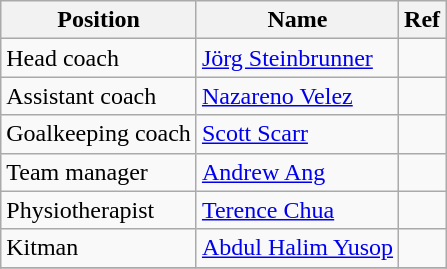<table class="wikitable">
<tr>
<th>Position</th>
<th>Name</th>
<th>Ref</th>
</tr>
<tr>
<td>Head coach</td>
<td> <a href='#'>Jörg Steinbrunner</a></td>
<td></td>
</tr>
<tr>
<td>Assistant coach</td>
<td> <a href='#'>Nazareno Velez</a></td>
<td></td>
</tr>
<tr>
<td>Goalkeeping coach</td>
<td> <a href='#'>Scott Scarr</a></td>
<td></td>
</tr>
<tr>
<td>Team manager</td>
<td> <a href='#'>Andrew Ang</a></td>
<td></td>
</tr>
<tr>
<td>Physiotherapist</td>
<td> <a href='#'>Terence Chua</a></td>
<td></td>
</tr>
<tr>
<td>Kitman</td>
<td> <a href='#'>Abdul Halim Yusop</a></td>
<td></td>
</tr>
<tr>
</tr>
</table>
